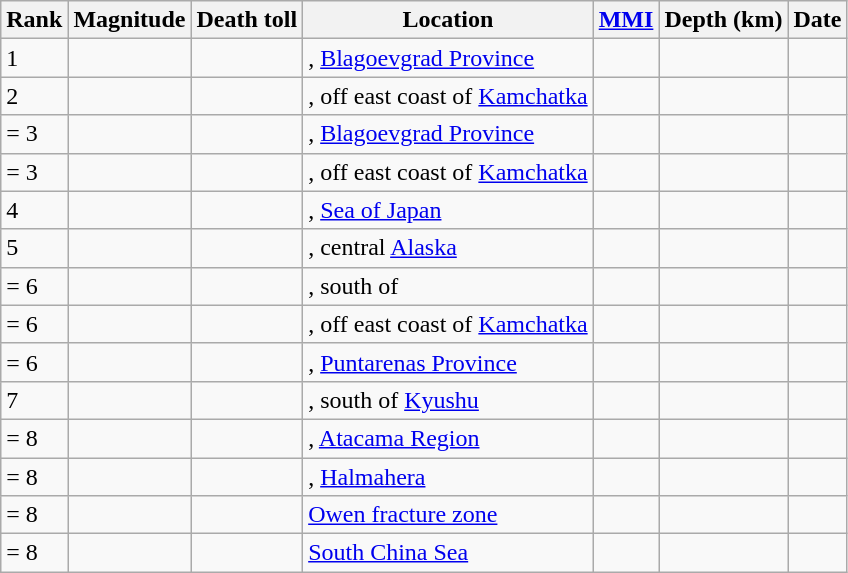<table class="sortable wikitable" style="font-size:100%;">
<tr>
<th>Rank</th>
<th>Magnitude</th>
<th>Death toll</th>
<th>Location</th>
<th><a href='#'>MMI</a></th>
<th>Depth (km)</th>
<th>Date</th>
</tr>
<tr>
<td>1</td>
<td></td>
<td></td>
<td>, <a href='#'>Blagoevgrad Province</a></td>
<td></td>
<td></td>
<td></td>
</tr>
<tr>
<td>2</td>
<td></td>
<td></td>
<td>, off east coast of <a href='#'>Kamchatka</a></td>
<td></td>
<td></td>
<td></td>
</tr>
<tr>
<td>= 3</td>
<td></td>
<td></td>
<td>, <a href='#'>Blagoevgrad Province</a></td>
<td></td>
<td></td>
<td></td>
</tr>
<tr>
<td>= 3</td>
<td></td>
<td></td>
<td>, off east coast of <a href='#'>Kamchatka</a></td>
<td></td>
<td></td>
<td></td>
</tr>
<tr>
<td>4</td>
<td></td>
<td></td>
<td>, <a href='#'>Sea of Japan</a></td>
<td></td>
<td></td>
<td></td>
</tr>
<tr>
<td>5</td>
<td></td>
<td></td>
<td>, central <a href='#'>Alaska</a></td>
<td></td>
<td></td>
<td></td>
</tr>
<tr>
<td>= 6</td>
<td></td>
<td></td>
<td>, south of</td>
<td></td>
<td></td>
<td></td>
</tr>
<tr>
<td>= 6</td>
<td></td>
<td></td>
<td>, off east coast of <a href='#'>Kamchatka</a></td>
<td></td>
<td></td>
<td></td>
</tr>
<tr>
<td>= 6</td>
<td></td>
<td></td>
<td>, <a href='#'>Puntarenas Province</a></td>
<td></td>
<td></td>
<td></td>
</tr>
<tr>
<td>7</td>
<td></td>
<td></td>
<td>, south of <a href='#'>Kyushu</a></td>
<td></td>
<td></td>
<td></td>
</tr>
<tr>
<td>= 8</td>
<td></td>
<td></td>
<td>, <a href='#'>Atacama Region</a></td>
<td></td>
<td></td>
<td></td>
</tr>
<tr>
<td>= 8</td>
<td></td>
<td></td>
<td>, <a href='#'>Halmahera</a></td>
<td></td>
<td></td>
<td></td>
</tr>
<tr>
<td>= 8</td>
<td></td>
<td></td>
<td><a href='#'>Owen fracture zone</a></td>
<td></td>
<td></td>
<td></td>
</tr>
<tr>
<td>= 8</td>
<td></td>
<td></td>
<td><a href='#'>South China Sea</a></td>
<td></td>
<td></td>
<td></td>
</tr>
</table>
